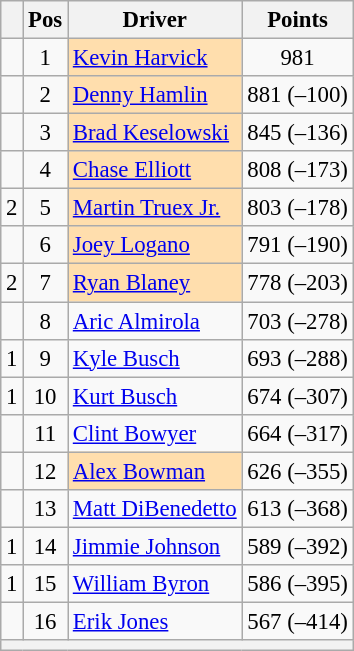<table class="wikitable" style="font-size: 95%;">
<tr>
<th></th>
<th>Pos</th>
<th>Driver</th>
<th>Points</th>
</tr>
<tr>
<td align="left"></td>
<td style="text-align:center;">1</td>
<td style="background:#FFDEAD;"><a href='#'>Kevin Harvick</a></td>
<td style="text-align:center;">981</td>
</tr>
<tr>
<td align="left"></td>
<td style="text-align:center;">2</td>
<td style="background:#FFDEAD;"><a href='#'>Denny Hamlin</a></td>
<td style="text-align:center;">881 (–100)</td>
</tr>
<tr>
<td align="left"></td>
<td style="text-align:center;">3</td>
<td style="background:#FFDEAD;"><a href='#'>Brad Keselowski</a></td>
<td style="text-align:center;">845 (–136)</td>
</tr>
<tr>
<td align="left"></td>
<td style="text-align:center;">4</td>
<td style="background:#FFDEAD;"><a href='#'>Chase Elliott</a></td>
<td style="text-align:center;">808 (–173)</td>
</tr>
<tr>
<td align="left"> 2</td>
<td style="text-align:center;">5</td>
<td style="background:#FFDEAD;"><a href='#'>Martin Truex Jr.</a></td>
<td style="text-align:center;">803 (–178)</td>
</tr>
<tr>
<td align="left"></td>
<td style="text-align:center;">6</td>
<td style="background:#FFDEAD;"><a href='#'>Joey Logano</a></td>
<td style="text-align:center;">791 (–190)</td>
</tr>
<tr>
<td align="left"> 2</td>
<td style="text-align:center;">7</td>
<td style="background:#FFDEAD;"><a href='#'>Ryan Blaney</a></td>
<td style="text-align:center;">778 (–203)</td>
</tr>
<tr>
<td align="left"></td>
<td style="text-align:center;">8</td>
<td><a href='#'>Aric Almirola</a></td>
<td style="text-align:center;">703 (–278)</td>
</tr>
<tr>
<td align="left"> 1</td>
<td style="text-align:center;">9</td>
<td><a href='#'>Kyle Busch</a></td>
<td style="text-align:center;">693 (–288)</td>
</tr>
<tr>
<td align="left"> 1</td>
<td style="text-align:center;">10</td>
<td><a href='#'>Kurt Busch</a></td>
<td style="text-align:center;">674 (–307)</td>
</tr>
<tr>
<td align="left"></td>
<td style="text-align:center;">11</td>
<td><a href='#'>Clint Bowyer</a></td>
<td style="text-align:center;">664 (–317)</td>
</tr>
<tr>
<td align="left"></td>
<td style="text-align:center;">12</td>
<td style="background:#FFDEAD;"><a href='#'>Alex Bowman</a></td>
<td style="text-align:center;">626 (–355)</td>
</tr>
<tr>
<td align="left"></td>
<td style="text-align:center;">13</td>
<td><a href='#'>Matt DiBenedetto</a></td>
<td style="text-align:center;">613 (–368)</td>
</tr>
<tr>
<td align="left"> 1</td>
<td style="text-align:center;">14</td>
<td><a href='#'>Jimmie Johnson</a></td>
<td style="text-align:center;">589 (–392)</td>
</tr>
<tr>
<td align="left"> 1</td>
<td style="text-align:center;">15</td>
<td><a href='#'>William Byron</a></td>
<td style="text-align:center;">586 (–395)</td>
</tr>
<tr>
<td align="left"></td>
<td style="text-align:center;">16</td>
<td><a href='#'>Erik Jones</a></td>
<td style="text-align:center;">567 (–414)</td>
</tr>
<tr class="sortbottom">
<th colspan="9"></th>
</tr>
</table>
